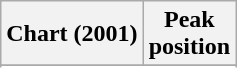<table class="wikitable sortable plainrowheaders" style="text-align:center">
<tr>
<th scope="col">Chart (2001)</th>
<th scope="col">Peak<br>position</th>
</tr>
<tr>
</tr>
<tr>
</tr>
<tr>
</tr>
<tr>
</tr>
</table>
